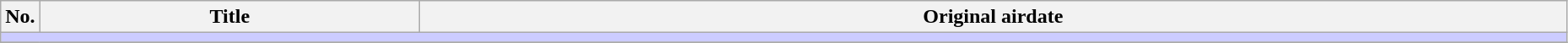<table class="wikitable" width="98%">
<tr>
<th width="2%">No.</th>
<th>Title</th>
<th>Original airdate</th>
</tr>
<tr>
<td colspan="4" bgcolor="#CCF"></td>
</tr>
<tr>
</tr>
</table>
